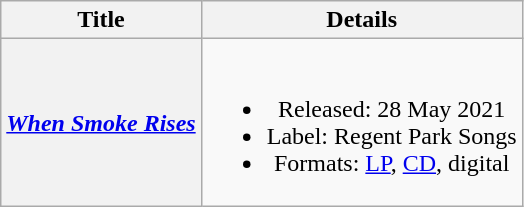<table class="wikitable plainrowheaders" style="text-align:center;">
<tr>
<th scope="col">Title</th>
<th scope="col">Details</th>
</tr>
<tr>
<th scope="row"><em><a href='#'>When Smoke Rises</a></em></th>
<td><br><ul><li>Released: 28 May 2021</li><li>Label: Regent Park Songs</li><li>Formats: <a href='#'>LP</a>, <a href='#'>CD</a>, digital</li></ul></td>
</tr>
</table>
